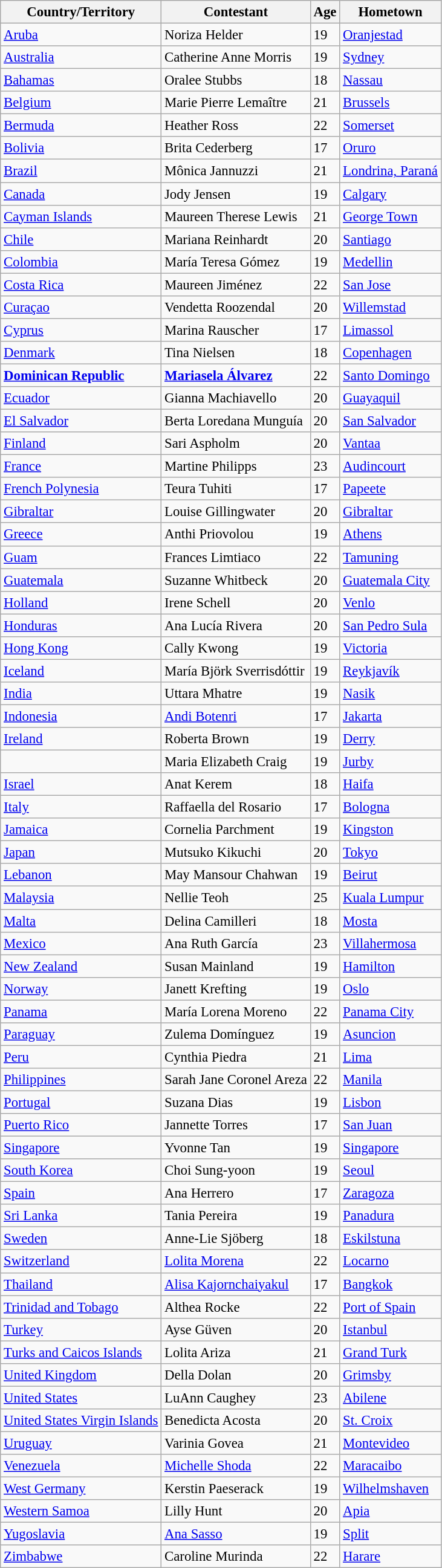<table class="wikitable sortable" style="font-size: 95%;">
<tr>
<th>Country/Territory</th>
<th>Contestant</th>
<th>Age</th>
<th>Hometown</th>
</tr>
<tr>
<td> <a href='#'>Aruba</a></td>
<td>Noriza Helder</td>
<td>19</td>
<td><a href='#'>Oranjestad</a></td>
</tr>
<tr>
<td> <a href='#'>Australia</a></td>
<td>Catherine Anne Morris</td>
<td>19</td>
<td><a href='#'>Sydney</a></td>
</tr>
<tr>
<td> <a href='#'>Bahamas</a></td>
<td>Oralee Stubbs</td>
<td>18</td>
<td><a href='#'>Nassau</a></td>
</tr>
<tr>
<td> <a href='#'>Belgium</a></td>
<td>Marie Pierre Lemaître</td>
<td>21</td>
<td><a href='#'>Brussels</a></td>
</tr>
<tr>
<td> <a href='#'>Bermuda</a></td>
<td>Heather Ross</td>
<td>22</td>
<td><a href='#'>Somerset</a></td>
</tr>
<tr>
<td> <a href='#'>Bolivia</a></td>
<td>Brita Cederberg</td>
<td>17</td>
<td><a href='#'>Oruro</a></td>
</tr>
<tr>
<td> <a href='#'>Brazil</a></td>
<td>Mônica Jannuzzi</td>
<td>21</td>
<td><a href='#'>Londrina, Paraná</a></td>
</tr>
<tr>
<td> <a href='#'>Canada</a></td>
<td>Jody Jensen</td>
<td>19</td>
<td><a href='#'>Calgary</a></td>
</tr>
<tr>
<td> <a href='#'>Cayman Islands</a></td>
<td>Maureen Therese Lewis</td>
<td>21</td>
<td><a href='#'>George Town</a></td>
</tr>
<tr>
<td> <a href='#'>Chile</a></td>
<td>Mariana Reinhardt</td>
<td>20</td>
<td><a href='#'>Santiago</a></td>
</tr>
<tr>
<td> <a href='#'>Colombia</a></td>
<td>María Teresa Gómez</td>
<td>19</td>
<td><a href='#'>Medellin</a></td>
</tr>
<tr>
<td> <a href='#'>Costa Rica</a></td>
<td>Maureen Jiménez</td>
<td>22</td>
<td><a href='#'>San Jose</a></td>
</tr>
<tr>
<td> <a href='#'>Curaçao</a></td>
<td>Vendetta Roozendal</td>
<td>20</td>
<td><a href='#'>Willemstad</a></td>
</tr>
<tr>
<td> <a href='#'>Cyprus</a></td>
<td>Marina Rauscher</td>
<td>17</td>
<td><a href='#'>Limassol</a></td>
</tr>
<tr>
<td> <a href='#'>Denmark</a></td>
<td>Tina Nielsen</td>
<td>18</td>
<td><a href='#'>Copenhagen</a></td>
</tr>
<tr>
<td><strong> <a href='#'>Dominican Republic</a></strong></td>
<td><strong><a href='#'>Mariasela Álvarez</a></strong></td>
<td>22</td>
<td><a href='#'>Santo Domingo</a></td>
</tr>
<tr>
<td> <a href='#'>Ecuador</a></td>
<td>Gianna Machiavello</td>
<td>20</td>
<td><a href='#'>Guayaquil</a></td>
</tr>
<tr>
<td> <a href='#'>El Salvador</a></td>
<td>Berta Loredana Munguía</td>
<td>20</td>
<td><a href='#'>San Salvador</a></td>
</tr>
<tr>
<td> <a href='#'>Finland</a></td>
<td>Sari Aspholm</td>
<td>20</td>
<td><a href='#'>Vantaa</a></td>
</tr>
<tr>
<td> <a href='#'>France</a></td>
<td>Martine Philipps</td>
<td>23</td>
<td><a href='#'>Audincourt</a></td>
</tr>
<tr>
<td> <a href='#'>French Polynesia</a></td>
<td>Teura Tuhiti</td>
<td>17</td>
<td><a href='#'>Papeete</a></td>
</tr>
<tr>
<td> <a href='#'>Gibraltar</a></td>
<td>Louise Gillingwater</td>
<td>20</td>
<td><a href='#'>Gibraltar</a></td>
</tr>
<tr>
<td> <a href='#'>Greece</a></td>
<td>Anthi Priovolou</td>
<td>19</td>
<td><a href='#'>Athens</a></td>
</tr>
<tr>
<td> <a href='#'>Guam</a></td>
<td>Frances Limtiaco</td>
<td>22</td>
<td><a href='#'>Tamuning</a></td>
</tr>
<tr>
<td> <a href='#'>Guatemala</a></td>
<td>Suzanne Whitbeck</td>
<td>20</td>
<td><a href='#'>Guatemala City</a></td>
</tr>
<tr>
<td> <a href='#'>Holland</a></td>
<td>Irene Schell</td>
<td>20</td>
<td><a href='#'>Venlo</a></td>
</tr>
<tr>
<td> <a href='#'>Honduras</a></td>
<td>Ana Lucía Rivera</td>
<td>20</td>
<td><a href='#'>San Pedro Sula</a></td>
</tr>
<tr>
<td> <a href='#'>Hong Kong</a></td>
<td>Cally Kwong</td>
<td>19</td>
<td><a href='#'>Victoria</a></td>
</tr>
<tr>
<td> <a href='#'>Iceland</a></td>
<td>María Björk Sverrisdóttir</td>
<td>19</td>
<td><a href='#'>Reykjavík</a></td>
</tr>
<tr>
<td> <a href='#'>India</a></td>
<td>Uttara Mhatre</td>
<td>19</td>
<td><a href='#'>Nasik</a></td>
</tr>
<tr>
<td> <a href='#'>Indonesia</a></td>
<td><a href='#'>Andi Botenri</a></td>
<td>17</td>
<td><a href='#'>Jakarta</a></td>
</tr>
<tr>
<td> <a href='#'>Ireland</a></td>
<td>Roberta Brown</td>
<td>19</td>
<td><a href='#'>Derry</a></td>
</tr>
<tr>
<td></td>
<td>Maria Elizabeth Craig</td>
<td>19</td>
<td><a href='#'>Jurby</a></td>
</tr>
<tr>
<td> <a href='#'>Israel</a></td>
<td>Anat Kerem</td>
<td>18</td>
<td><a href='#'>Haifa</a></td>
</tr>
<tr>
<td> <a href='#'>Italy</a></td>
<td>Raffaella del Rosario</td>
<td>17</td>
<td><a href='#'>Bologna</a></td>
</tr>
<tr>
<td> <a href='#'>Jamaica</a></td>
<td>Cornelia Parchment</td>
<td>19</td>
<td><a href='#'>Kingston</a></td>
</tr>
<tr>
<td> <a href='#'>Japan</a></td>
<td>Mutsuko Kikuchi</td>
<td>20</td>
<td><a href='#'>Tokyo</a></td>
</tr>
<tr>
<td> <a href='#'>Lebanon</a></td>
<td>May Mansour Chahwan</td>
<td>19</td>
<td><a href='#'>Beirut</a></td>
</tr>
<tr>
<td> <a href='#'>Malaysia</a></td>
<td>Nellie Teoh</td>
<td>25</td>
<td><a href='#'>Kuala Lumpur</a></td>
</tr>
<tr>
<td> <a href='#'>Malta</a></td>
<td>Delina Camilleri</td>
<td>18</td>
<td><a href='#'>Mosta</a></td>
</tr>
<tr>
<td> <a href='#'>Mexico</a></td>
<td>Ana Ruth García</td>
<td>23</td>
<td><a href='#'>Villahermosa</a></td>
</tr>
<tr>
<td> <a href='#'>New Zealand</a></td>
<td>Susan  Mainland</td>
<td>19</td>
<td><a href='#'>Hamilton</a></td>
</tr>
<tr>
<td> <a href='#'>Norway</a></td>
<td>Janett Krefting</td>
<td>19</td>
<td><a href='#'>Oslo</a></td>
</tr>
<tr>
<td> <a href='#'>Panama</a></td>
<td>María Lorena Moreno</td>
<td>22</td>
<td><a href='#'>Panama City</a></td>
</tr>
<tr>
<td> <a href='#'>Paraguay</a></td>
<td>Zulema Domínguez</td>
<td>19</td>
<td><a href='#'>Asuncion</a></td>
</tr>
<tr>
<td> <a href='#'>Peru</a></td>
<td>Cynthia Piedra</td>
<td>21</td>
<td><a href='#'>Lima</a></td>
</tr>
<tr>
<td> <a href='#'>Philippines</a></td>
<td>Sarah Jane Coronel Areza</td>
<td>22</td>
<td><a href='#'>Manila</a></td>
</tr>
<tr>
<td> <a href='#'>Portugal</a></td>
<td>Suzana Dias</td>
<td>19</td>
<td><a href='#'>Lisbon</a></td>
</tr>
<tr>
<td> <a href='#'>Puerto Rico</a></td>
<td>Jannette Torres</td>
<td>17</td>
<td><a href='#'>San Juan</a></td>
</tr>
<tr>
<td> <a href='#'>Singapore</a></td>
<td>Yvonne Tan</td>
<td>19</td>
<td><a href='#'>Singapore</a></td>
</tr>
<tr>
<td> <a href='#'>South Korea</a></td>
<td>Choi Sung-yoon</td>
<td>19</td>
<td><a href='#'>Seoul</a></td>
</tr>
<tr>
<td> <a href='#'>Spain</a></td>
<td>Ana  Herrero</td>
<td>17</td>
<td><a href='#'>Zaragoza</a></td>
</tr>
<tr>
<td> <a href='#'>Sri Lanka</a></td>
<td>Tania Pereira</td>
<td>19</td>
<td><a href='#'>Panadura</a></td>
</tr>
<tr>
<td> <a href='#'>Sweden</a></td>
<td>Anne-Lie Sjöberg</td>
<td>18</td>
<td><a href='#'>Eskilstuna</a></td>
</tr>
<tr>
<td> <a href='#'>Switzerland</a></td>
<td><a href='#'>Lolita Morena</a></td>
<td>22</td>
<td><a href='#'>Locarno</a></td>
</tr>
<tr>
<td> <a href='#'>Thailand</a></td>
<td><a href='#'>Alisa Kajornchaiyakul</a></td>
<td>17</td>
<td><a href='#'>Bangkok</a></td>
</tr>
<tr>
<td> <a href='#'>Trinidad and Tobago</a></td>
<td>Althea Rocke</td>
<td>22</td>
<td><a href='#'>Port of Spain</a></td>
</tr>
<tr>
<td> <a href='#'>Turkey</a></td>
<td>Ayse Güven</td>
<td>20</td>
<td><a href='#'>Istanbul</a></td>
</tr>
<tr>
<td> <a href='#'>Turks and Caicos Islands</a></td>
<td>Lolita Ariza</td>
<td>21</td>
<td><a href='#'>Grand Turk</a></td>
</tr>
<tr>
<td> <a href='#'>United Kingdom</a></td>
<td>Della Dolan</td>
<td>20</td>
<td><a href='#'>Grimsby</a></td>
</tr>
<tr>
<td> <a href='#'>United States</a></td>
<td>LuAnn Caughey</td>
<td>23</td>
<td><a href='#'>Abilene</a></td>
</tr>
<tr>
<td> <a href='#'>United States Virgin Islands</a></td>
<td>Benedicta Acosta</td>
<td>20</td>
<td><a href='#'>St. Croix</a></td>
</tr>
<tr>
<td> <a href='#'>Uruguay</a></td>
<td>Varinia Govea</td>
<td>21</td>
<td><a href='#'>Montevideo</a></td>
</tr>
<tr>
<td> <a href='#'>Venezuela</a></td>
<td><a href='#'>Michelle Shoda</a></td>
<td>22</td>
<td><a href='#'>Maracaibo</a></td>
</tr>
<tr>
<td> <a href='#'>West Germany</a></td>
<td>Kerstin Paeserack</td>
<td>19</td>
<td><a href='#'>Wilhelmshaven</a></td>
</tr>
<tr>
<td> <a href='#'>Western Samoa</a></td>
<td>Lilly Hunt</td>
<td>20</td>
<td><a href='#'>Apia</a></td>
</tr>
<tr>
<td> <a href='#'>Yugoslavia</a></td>
<td><a href='#'>Ana Sasso</a></td>
<td>19</td>
<td><a href='#'>Split</a></td>
</tr>
<tr>
<td> <a href='#'>Zimbabwe</a></td>
<td>Caroline Murinda</td>
<td>22</td>
<td><a href='#'>Harare</a></td>
</tr>
</table>
